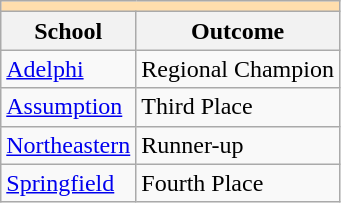<table class="wikitable" style="float:left; margin-right:1em;">
<tr>
<th colspan="3" style="background:#ffdead;"></th>
</tr>
<tr>
<th>School</th>
<th>Outcome</th>
</tr>
<tr>
<td><a href='#'>Adelphi</a></td>
<td>Regional Champion</td>
</tr>
<tr>
<td><a href='#'>Assumption</a></td>
<td>Third Place</td>
</tr>
<tr>
<td><a href='#'>Northeastern</a></td>
<td>Runner-up</td>
</tr>
<tr>
<td><a href='#'>Springfield</a></td>
<td>Fourth Place</td>
</tr>
</table>
